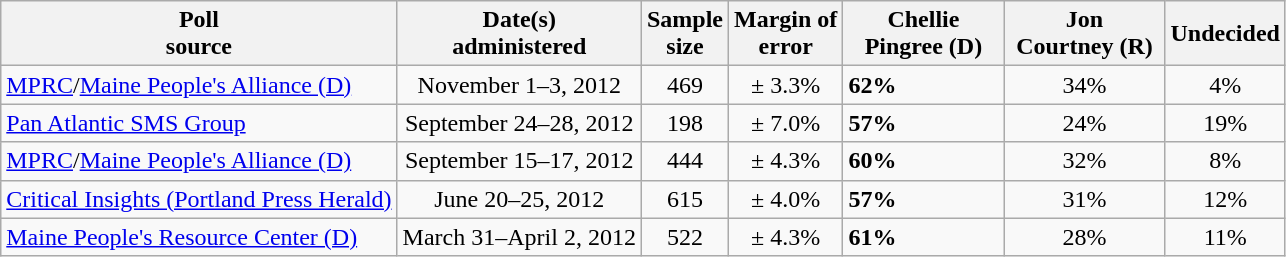<table class="wikitable">
<tr>
<th>Poll<br>source</th>
<th>Date(s)<br>administered</th>
<th>Sample<br>size</th>
<th>Margin of<br>error</th>
<th style="width:100px;">Chellie<br>Pingree (D)</th>
<th style="width:100px;">Jon<br>Courtney (R)</th>
<th>Undecided</th>
</tr>
<tr>
<td><a href='#'>MPRC</a>/<a href='#'>Maine People's Alliance (D)</a></td>
<td align=center>November 1–3, 2012</td>
<td align=center>469</td>
<td align=center>± 3.3%</td>
<td><strong>62%</strong></td>
<td align=center>34%</td>
<td align=center>4%</td>
</tr>
<tr>
<td><a href='#'>Pan Atlantic SMS Group</a></td>
<td align=center>September 24–28, 2012</td>
<td align=center>198</td>
<td align=center>± 7.0%</td>
<td><strong>57%</strong></td>
<td align=center>24%</td>
<td align=center>19%</td>
</tr>
<tr>
<td><a href='#'>MPRC</a>/<a href='#'>Maine People's Alliance (D)</a></td>
<td align=center>September 15–17, 2012</td>
<td align=center>444</td>
<td align=center>± 4.3%</td>
<td><strong>60%</strong></td>
<td align=center>32%</td>
<td align=center>8%</td>
</tr>
<tr>
<td><a href='#'>Critical Insights (Portland Press Herald)</a></td>
<td align=center>June 20–25, 2012</td>
<td align=center>615</td>
<td align=center>± 4.0%</td>
<td><strong>57%</strong></td>
<td align=center>31%</td>
<td align=center>12%</td>
</tr>
<tr>
<td><a href='#'>Maine People's Resource Center (D)</a></td>
<td align=center>March 31–April 2, 2012</td>
<td align=center>522</td>
<td align=center>± 4.3%</td>
<td><strong>61%</strong></td>
<td align=center>28%</td>
<td align=center>11%</td>
</tr>
</table>
